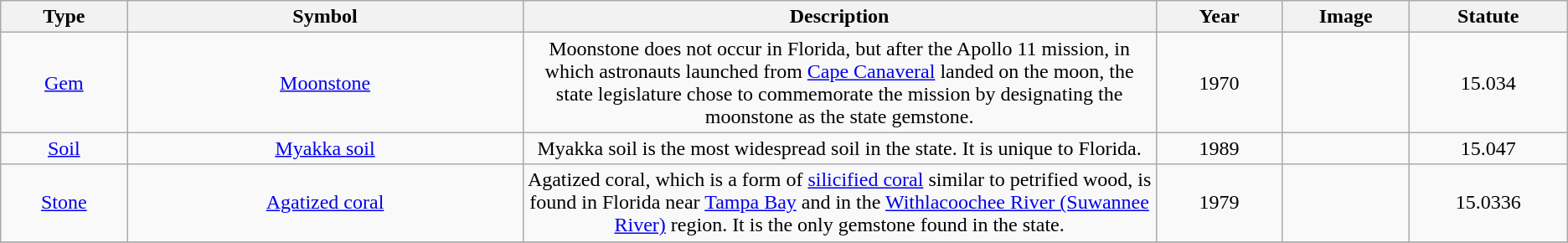<table class="wikitable" style="text-align:center;">
<tr>
<th width=8%>Type</th>
<th width=25%>Symbol</th>
<th width=40%>Description</th>
<th width=8%>Year</th>
<th width=8%>Image</th>
<th width=10%>Statute</th>
</tr>
<tr>
<td><a href='#'>Gem</a></td>
<td><a href='#'>Moonstone</a></td>
<td>Moonstone does not occur in Florida, but after the Apollo 11 mission, in which astronauts launched from <a href='#'>Cape Canaveral</a> landed on the moon, the state legislature chose to commemorate the mission by designating the moonstone as the state gemstone.</td>
<td align="center">1970</td>
<td align="center"></td>
<td>15.034</td>
</tr>
<tr>
<td><a href='#'>Soil</a></td>
<td><a href='#'>Myakka soil</a></td>
<td>Myakka soil is the most widespread soil in the state. It is unique to Florida.</td>
<td align="center">1989</td>
<td align="center"></td>
<td>15.047</td>
</tr>
<tr>
<td><a href='#'>Stone</a></td>
<td><a href='#'>Agatized coral</a></td>
<td>Agatized coral, which is a form of <a href='#'>silicified coral</a> similar to petrified wood, is found in Florida near <a href='#'>Tampa Bay</a> and in the <a href='#'>Withlacoochee River (Suwannee River)</a> region. It is the only gemstone found in the state.</td>
<td align="center">1979</td>
<td align="center"></td>
<td>15.0336</td>
</tr>
<tr>
</tr>
</table>
